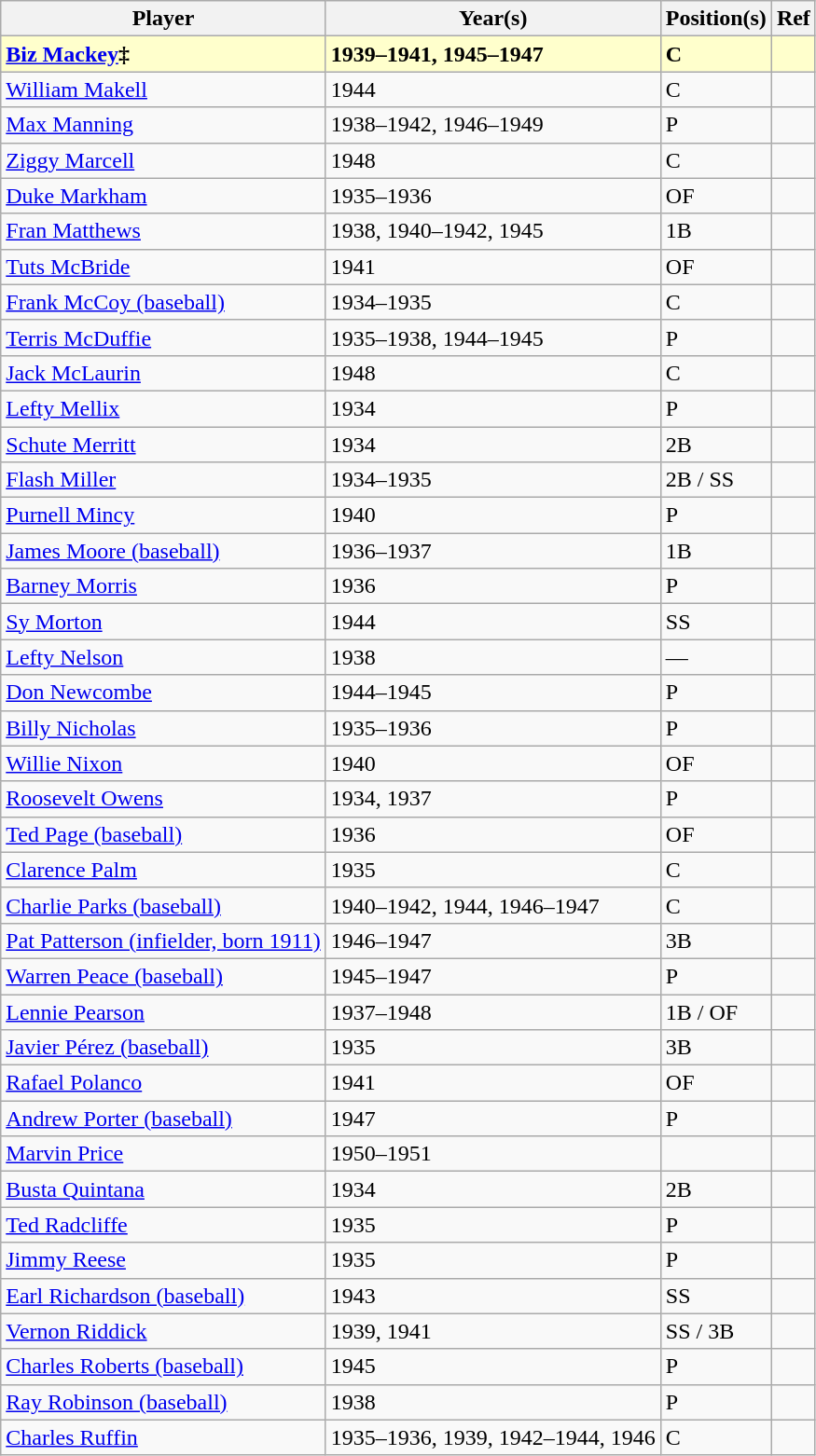<table class="wikitable">
<tr>
<th>Player</th>
<th>Year(s)</th>
<th>Position(s)</th>
<th>Ref</th>
</tr>
<tr style="background:#FFFFCC;">
<td><strong><a href='#'>Biz Mackey</a>‡</strong></td>
<td><strong>1939–1941, 1945–1947</strong></td>
<td><strong>C</strong></td>
<td><strong></strong></td>
</tr>
<tr>
<td><a href='#'>William Makell</a></td>
<td>1944</td>
<td>C</td>
<td></td>
</tr>
<tr>
<td><a href='#'>Max Manning</a></td>
<td>1938–1942, 1946–1949</td>
<td>P</td>
<td></td>
</tr>
<tr>
<td><a href='#'>Ziggy Marcell</a></td>
<td>1948</td>
<td>C</td>
<td></td>
</tr>
<tr>
<td><a href='#'>Duke Markham</a></td>
<td>1935–1936</td>
<td>OF</td>
<td></td>
</tr>
<tr>
<td><a href='#'>Fran Matthews</a></td>
<td>1938, 1940–1942, 1945</td>
<td>1B</td>
<td></td>
</tr>
<tr>
<td><a href='#'>Tuts McBride</a></td>
<td>1941</td>
<td>OF</td>
<td></td>
</tr>
<tr>
<td><a href='#'>Frank McCoy (baseball)</a></td>
<td>1934–1935</td>
<td>C</td>
<td></td>
</tr>
<tr>
<td><a href='#'>Terris McDuffie</a></td>
<td>1935–1938, 1944–1945</td>
<td>P</td>
<td></td>
</tr>
<tr>
<td><a href='#'>Jack McLaurin</a></td>
<td>1948</td>
<td>C</td>
<td></td>
</tr>
<tr>
<td><a href='#'>Lefty Mellix</a></td>
<td>1934</td>
<td>P</td>
<td></td>
</tr>
<tr>
<td><a href='#'>Schute Merritt</a></td>
<td>1934</td>
<td>2B</td>
<td></td>
</tr>
<tr>
<td><a href='#'>Flash Miller</a></td>
<td>1934–1935</td>
<td>2B / SS</td>
<td></td>
</tr>
<tr>
<td><a href='#'>Purnell Mincy</a></td>
<td>1940</td>
<td>P</td>
<td></td>
</tr>
<tr>
<td><a href='#'>James Moore (baseball)</a></td>
<td>1936–1937</td>
<td>1B</td>
<td></td>
</tr>
<tr>
<td><a href='#'>Barney Morris</a></td>
<td>1936</td>
<td>P</td>
<td></td>
</tr>
<tr>
<td><a href='#'>Sy Morton</a></td>
<td>1944</td>
<td>SS</td>
<td></td>
</tr>
<tr>
<td><a href='#'>Lefty Nelson</a></td>
<td>1938</td>
<td>—</td>
<td></td>
</tr>
<tr>
<td><a href='#'>Don Newcombe</a></td>
<td>1944–1945</td>
<td>P</td>
<td></td>
</tr>
<tr>
<td><a href='#'>Billy Nicholas</a></td>
<td>1935–1936</td>
<td>P</td>
<td></td>
</tr>
<tr>
<td><a href='#'>Willie Nixon</a></td>
<td>1940</td>
<td>OF</td>
<td></td>
</tr>
<tr>
<td><a href='#'>Roosevelt Owens</a></td>
<td>1934, 1937</td>
<td>P</td>
<td></td>
</tr>
<tr>
<td><a href='#'>Ted Page (baseball)</a></td>
<td>1936</td>
<td>OF</td>
<td></td>
</tr>
<tr>
<td><a href='#'>Clarence Palm</a></td>
<td>1935</td>
<td>C</td>
<td></td>
</tr>
<tr>
<td><a href='#'>Charlie Parks (baseball)</a></td>
<td>1940–1942, 1944, 1946–1947</td>
<td>C</td>
<td></td>
</tr>
<tr>
<td><a href='#'>Pat Patterson (infielder, born 1911)</a></td>
<td>1946–1947</td>
<td>3B</td>
<td></td>
</tr>
<tr>
<td><a href='#'>Warren Peace (baseball)</a></td>
<td>1945–1947</td>
<td>P</td>
<td></td>
</tr>
<tr>
<td><a href='#'>Lennie Pearson</a></td>
<td>1937–1948</td>
<td>1B / OF</td>
<td></td>
</tr>
<tr>
<td><a href='#'>Javier Pérez (baseball)</a></td>
<td>1935</td>
<td>3B</td>
<td></td>
</tr>
<tr>
<td><a href='#'>Rafael Polanco</a></td>
<td>1941</td>
<td>OF</td>
<td></td>
</tr>
<tr>
<td><a href='#'>Andrew Porter (baseball)</a></td>
<td>1947</td>
<td>P</td>
<td></td>
</tr>
<tr>
<td><a href='#'>Marvin Price</a></td>
<td>1950–1951</td>
<td></td>
<td></td>
</tr>
<tr>
<td><a href='#'>Busta Quintana</a></td>
<td>1934</td>
<td>2B</td>
<td></td>
</tr>
<tr>
<td><a href='#'>Ted Radcliffe</a></td>
<td>1935</td>
<td>P</td>
<td></td>
</tr>
<tr>
<td><a href='#'>Jimmy Reese</a></td>
<td>1935</td>
<td>P</td>
<td></td>
</tr>
<tr>
<td><a href='#'>Earl Richardson (baseball)</a></td>
<td>1943</td>
<td>SS</td>
<td></td>
</tr>
<tr>
<td><a href='#'>Vernon Riddick</a></td>
<td>1939, 1941</td>
<td>SS / 3B</td>
<td></td>
</tr>
<tr>
<td><a href='#'>Charles Roberts (baseball)</a></td>
<td>1945</td>
<td>P</td>
<td></td>
</tr>
<tr>
<td><a href='#'>Ray Robinson (baseball)</a></td>
<td>1938</td>
<td>P</td>
<td></td>
</tr>
<tr>
<td><a href='#'>Charles Ruffin</a></td>
<td>1935–1936, 1939, 1942–1944, 1946</td>
<td>C</td>
<td></td>
</tr>
</table>
